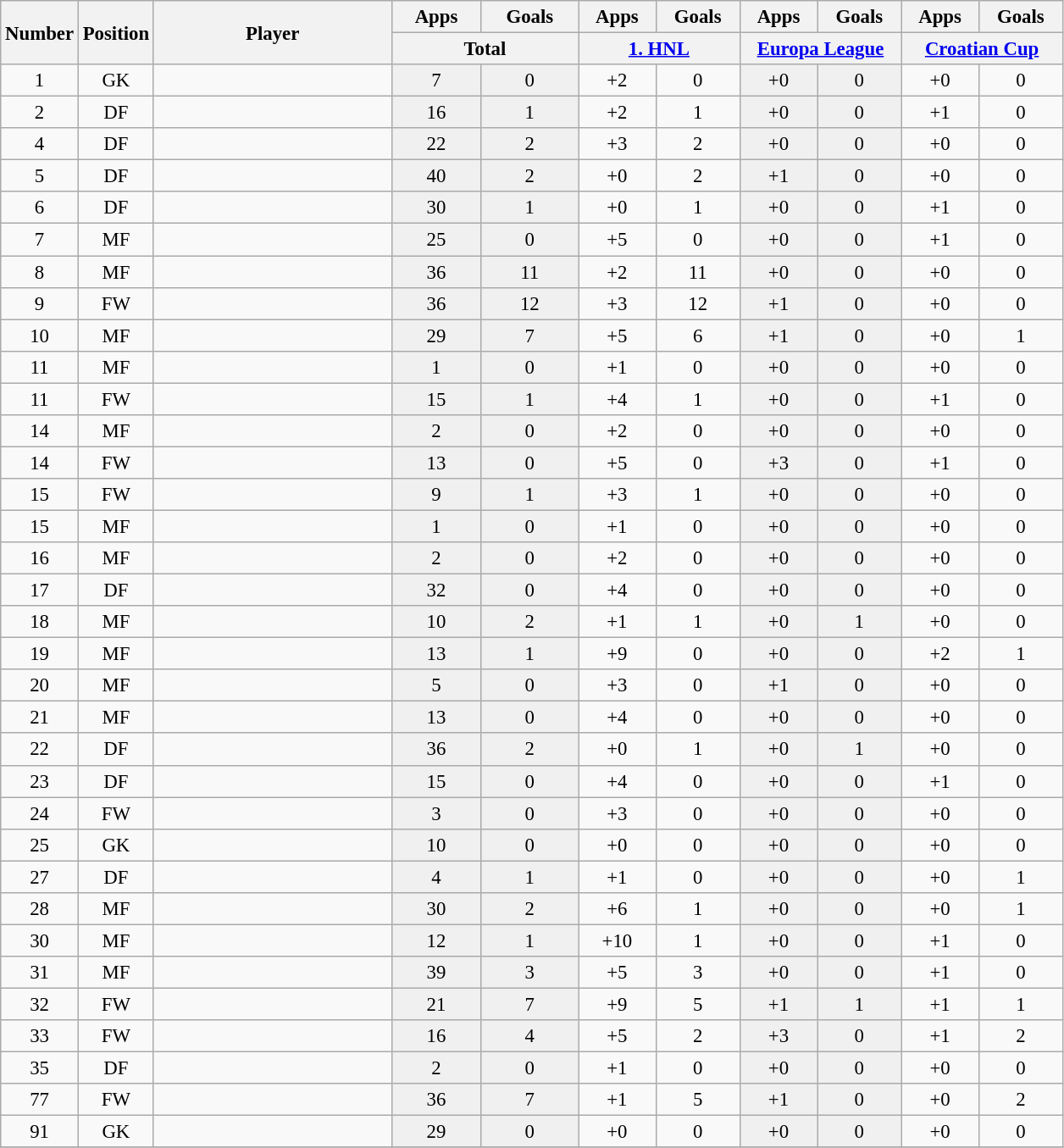<table class="wikitable sortable" style="font-size: 95%; text-align: center;">
<tr>
<th width=40 rowspan="2" align="center">Number</th>
<th width=40 rowspan="2" align="center">Position</th>
<th width=180 rowspan="2" align="center">Player</th>
<th>Apps</th>
<th>Goals</th>
<th>Apps</th>
<th>Goals</th>
<th>Apps</th>
<th>Goals</th>
<th>Apps</th>
<th>Goals</th>
</tr>
<tr>
<th class="unsortable" width=140 colspan="2" align="center">Total</th>
<th class="unsortable" width=120 colspan="2" align="center"><a href='#'>1. HNL</a></th>
<th class="unsortable" width=120 colspan="2" align="center"><a href='#'>Europa League</a></th>
<th class="unsortable" width=120 colspan="2" align="center"><a href='#'>Croatian Cup</a></th>
</tr>
<tr>
<td>1</td>
<td>GK</td>
<td style="text-align:left;"> </td>
<td style="background: #F0F0F0">7</td>
<td style="background: #F0F0F0">0</td>
<td>+2</td>
<td>0</td>
<td style="background: #F0F0F0">+0</td>
<td style="background: #F0F0F0">0</td>
<td>+0</td>
<td>0</td>
</tr>
<tr>
<td>2</td>
<td>DF</td>
<td style="text-align:left;"> </td>
<td style="background: #F0F0F0">16</td>
<td style="background: #F0F0F0">1</td>
<td>+2</td>
<td>1</td>
<td style="background: #F0F0F0">+0</td>
<td style="background: #F0F0F0">0</td>
<td>+1</td>
<td>0</td>
</tr>
<tr>
<td>4</td>
<td>DF</td>
<td style="text-align:left;"> </td>
<td style="background: #F0F0F0">22</td>
<td style="background: #F0F0F0">2</td>
<td>+3</td>
<td>2</td>
<td style="background: #F0F0F0">+0</td>
<td style="background: #F0F0F0">0</td>
<td>+0</td>
<td>0</td>
</tr>
<tr>
<td>5</td>
<td>DF</td>
<td style="text-align:left;"> </td>
<td style="background: #F0F0F0">40</td>
<td style="background: #F0F0F0">2</td>
<td>+0</td>
<td>2</td>
<td style="background: #F0F0F0">+1</td>
<td style="background: #F0F0F0">0</td>
<td>+0</td>
<td>0</td>
</tr>
<tr>
<td>6</td>
<td>DF</td>
<td style="text-align:left;"> </td>
<td style="background: #F0F0F0">30</td>
<td style="background: #F0F0F0">1</td>
<td>+0</td>
<td>1</td>
<td style="background: #F0F0F0">+0</td>
<td style="background: #F0F0F0">0</td>
<td>+1</td>
<td>0</td>
</tr>
<tr>
<td>7</td>
<td>MF</td>
<td style="text-align:left;"> </td>
<td style="background: #F0F0F0">25</td>
<td style="background: #F0F0F0">0</td>
<td>+5</td>
<td>0</td>
<td style="background: #F0F0F0">+0</td>
<td style="background: #F0F0F0">0</td>
<td>+1</td>
<td>0</td>
</tr>
<tr>
<td>8</td>
<td>MF</td>
<td style="text-align:left;"> </td>
<td style="background: #F0F0F0">36</td>
<td style="background: #F0F0F0">11</td>
<td>+2</td>
<td>11</td>
<td style="background: #F0F0F0">+0</td>
<td style="background: #F0F0F0">0</td>
<td>+0</td>
<td>0</td>
</tr>
<tr>
<td>9</td>
<td>FW</td>
<td style="text-align:left;"> </td>
<td style="background: #F0F0F0">36</td>
<td style="background: #F0F0F0">12</td>
<td>+3</td>
<td>12</td>
<td style="background: #F0F0F0">+1</td>
<td style="background: #F0F0F0">0</td>
<td>+0</td>
<td>0</td>
</tr>
<tr>
<td>10</td>
<td>MF</td>
<td style="text-align:left;"> </td>
<td style="background: #F0F0F0">29</td>
<td style="background: #F0F0F0">7</td>
<td>+5</td>
<td>6</td>
<td style="background: #F0F0F0">+1</td>
<td style="background: #F0F0F0">0</td>
<td>+0</td>
<td>1</td>
</tr>
<tr>
<td>11</td>
<td>MF</td>
<td style="text-align:left;"> </td>
<td style="background: #F0F0F0">1</td>
<td style="background: #F0F0F0">0</td>
<td>+1</td>
<td>0</td>
<td style="background: #F0F0F0">+0</td>
<td style="background: #F0F0F0">0</td>
<td>+0</td>
<td>0</td>
</tr>
<tr>
<td>11</td>
<td>FW</td>
<td style="text-align:left;"> </td>
<td style="background: #F0F0F0">15</td>
<td style="background: #F0F0F0">1</td>
<td>+4</td>
<td>1</td>
<td style="background: #F0F0F0">+0</td>
<td style="background: #F0F0F0">0</td>
<td>+1</td>
<td>0</td>
</tr>
<tr>
<td>14</td>
<td>MF</td>
<td style="text-align:left;"> </td>
<td style="background: #F0F0F0">2</td>
<td style="background: #F0F0F0">0</td>
<td>+2</td>
<td>0</td>
<td style="background: #F0F0F0">+0</td>
<td style="background: #F0F0F0">0</td>
<td>+0</td>
<td>0</td>
</tr>
<tr>
<td>14</td>
<td>FW</td>
<td style="text-align:left;"> </td>
<td style="background: #F0F0F0">13</td>
<td style="background: #F0F0F0">0</td>
<td>+5</td>
<td>0</td>
<td style="background: #F0F0F0">+3</td>
<td style="background: #F0F0F0">0</td>
<td>+1</td>
<td>0</td>
</tr>
<tr>
<td>15</td>
<td>FW</td>
<td style="text-align:left;"> </td>
<td style="background: #F0F0F0">9</td>
<td style="background: #F0F0F0">1</td>
<td>+3</td>
<td>1</td>
<td style="background: #F0F0F0">+0</td>
<td style="background: #F0F0F0">0</td>
<td>+0</td>
<td>0</td>
</tr>
<tr>
<td>15</td>
<td>MF</td>
<td style="text-align:left;"> </td>
<td style="background: #F0F0F0">1</td>
<td style="background: #F0F0F0">0</td>
<td>+1</td>
<td>0</td>
<td style="background: #F0F0F0">+0</td>
<td style="background: #F0F0F0">0</td>
<td>+0</td>
<td>0</td>
</tr>
<tr>
<td>16</td>
<td>MF</td>
<td style="text-align:left;"> </td>
<td style="background: #F0F0F0">2</td>
<td style="background: #F0F0F0">0</td>
<td>+2</td>
<td>0</td>
<td style="background: #F0F0F0">+0</td>
<td style="background: #F0F0F0">0</td>
<td>+0</td>
<td>0</td>
</tr>
<tr>
<td>17</td>
<td>DF</td>
<td style="text-align:left;"> </td>
<td style="background: #F0F0F0">32</td>
<td style="background: #F0F0F0">0</td>
<td>+4</td>
<td>0</td>
<td style="background: #F0F0F0">+0</td>
<td style="background: #F0F0F0">0</td>
<td>+0</td>
<td>0</td>
</tr>
<tr>
<td>18</td>
<td>MF</td>
<td style="text-align:left;"> </td>
<td style="background: #F0F0F0">10</td>
<td style="background: #F0F0F0">2</td>
<td>+1</td>
<td>1</td>
<td style="background: #F0F0F0">+0</td>
<td style="background: #F0F0F0">1</td>
<td>+0</td>
<td>0</td>
</tr>
<tr>
<td>19</td>
<td>MF</td>
<td style="text-align:left;"> </td>
<td style="background: #F0F0F0">13</td>
<td style="background: #F0F0F0">1</td>
<td>+9</td>
<td>0</td>
<td style="background: #F0F0F0">+0</td>
<td style="background: #F0F0F0">0</td>
<td>+2</td>
<td>1</td>
</tr>
<tr>
<td>20</td>
<td>MF</td>
<td style="text-align:left;"> </td>
<td style="background: #F0F0F0">5</td>
<td style="background: #F0F0F0">0</td>
<td>+3</td>
<td>0</td>
<td style="background: #F0F0F0">+1</td>
<td style="background: #F0F0F0">0</td>
<td>+0</td>
<td>0</td>
</tr>
<tr>
<td>21</td>
<td>MF</td>
<td style="text-align:left;"> </td>
<td style="background: #F0F0F0">13</td>
<td style="background: #F0F0F0">0</td>
<td>+4</td>
<td>0</td>
<td style="background: #F0F0F0">+0</td>
<td style="background: #F0F0F0">0</td>
<td>+0</td>
<td>0</td>
</tr>
<tr>
<td>22</td>
<td>DF</td>
<td style="text-align:left;"> </td>
<td style="background: #F0F0F0">36</td>
<td style="background: #F0F0F0">2</td>
<td>+0</td>
<td>1</td>
<td style="background: #F0F0F0">+0</td>
<td style="background: #F0F0F0">1</td>
<td>+0</td>
<td>0</td>
</tr>
<tr>
<td>23</td>
<td>DF</td>
<td style="text-align:left;"> </td>
<td style="background: #F0F0F0">15</td>
<td style="background: #F0F0F0">0</td>
<td>+4</td>
<td>0</td>
<td style="background: #F0F0F0">+0</td>
<td style="background: #F0F0F0">0</td>
<td>+1</td>
<td>0</td>
</tr>
<tr>
<td>24</td>
<td>FW</td>
<td style="text-align:left;"> </td>
<td style="background: #F0F0F0">3</td>
<td style="background: #F0F0F0">0</td>
<td>+3</td>
<td>0</td>
<td style="background: #F0F0F0">+0</td>
<td style="background: #F0F0F0">0</td>
<td>+0</td>
<td>0</td>
</tr>
<tr>
<td>25</td>
<td>GK</td>
<td style="text-align:left;"> </td>
<td style="background: #F0F0F0">10</td>
<td style="background: #F0F0F0">0</td>
<td>+0</td>
<td>0</td>
<td style="background: #F0F0F0">+0</td>
<td style="background: #F0F0F0">0</td>
<td>+0</td>
<td>0</td>
</tr>
<tr>
<td>27</td>
<td>DF</td>
<td style="text-align:left;"> </td>
<td style="background: #F0F0F0">4</td>
<td style="background: #F0F0F0">1</td>
<td>+1</td>
<td>0</td>
<td style="background: #F0F0F0">+0</td>
<td style="background: #F0F0F0">0</td>
<td>+0</td>
<td>1</td>
</tr>
<tr>
<td>28</td>
<td>MF</td>
<td style="text-align:left;"> </td>
<td style="background: #F0F0F0">30</td>
<td style="background: #F0F0F0">2</td>
<td>+6</td>
<td>1</td>
<td style="background: #F0F0F0">+0</td>
<td style="background: #F0F0F0">0</td>
<td>+0</td>
<td>1</td>
</tr>
<tr>
<td>30</td>
<td>MF</td>
<td style="text-align:left;"> </td>
<td style="background: #F0F0F0">12</td>
<td style="background: #F0F0F0">1</td>
<td>+10</td>
<td>1</td>
<td style="background: #F0F0F0">+0</td>
<td style="background: #F0F0F0">0</td>
<td>+1</td>
<td>0</td>
</tr>
<tr>
<td>31</td>
<td>MF</td>
<td style="text-align:left;"> </td>
<td style="background: #F0F0F0">39</td>
<td style="background: #F0F0F0">3</td>
<td>+5</td>
<td>3</td>
<td style="background: #F0F0F0">+0</td>
<td style="background: #F0F0F0">0</td>
<td>+1</td>
<td>0</td>
</tr>
<tr>
<td>32</td>
<td>FW</td>
<td style="text-align:left;"> </td>
<td style="background: #F0F0F0">21</td>
<td style="background: #F0F0F0">7</td>
<td>+9</td>
<td>5</td>
<td style="background: #F0F0F0">+1</td>
<td style="background: #F0F0F0">1</td>
<td>+1</td>
<td>1</td>
</tr>
<tr>
<td>33</td>
<td>FW</td>
<td style="text-align:left;"> </td>
<td style="background: #F0F0F0">16</td>
<td style="background: #F0F0F0">4</td>
<td>+5</td>
<td>2</td>
<td style="background: #F0F0F0">+3</td>
<td style="background: #F0F0F0">0</td>
<td>+1</td>
<td>2</td>
</tr>
<tr>
<td>35</td>
<td>DF</td>
<td style="text-align:left;"> </td>
<td style="background: #F0F0F0">2</td>
<td style="background: #F0F0F0">0</td>
<td>+1</td>
<td>0</td>
<td style="background: #F0F0F0">+0</td>
<td style="background: #F0F0F0">0</td>
<td>+0</td>
<td>0</td>
</tr>
<tr>
<td>77</td>
<td>FW</td>
<td style="text-align:left;"> </td>
<td style="background: #F0F0F0">36</td>
<td style="background: #F0F0F0">7</td>
<td>+1</td>
<td>5</td>
<td style="background: #F0F0F0">+1</td>
<td style="background: #F0F0F0">0</td>
<td>+0</td>
<td>2</td>
</tr>
<tr>
<td>91</td>
<td>GK</td>
<td style="text-align:left;"> </td>
<td style="background: #F0F0F0">29</td>
<td style="background: #F0F0F0">0</td>
<td>+0</td>
<td>0</td>
<td style="background: #F0F0F0">+0</td>
<td style="background: #F0F0F0">0</td>
<td>+0</td>
<td>0</td>
</tr>
<tr>
</tr>
</table>
